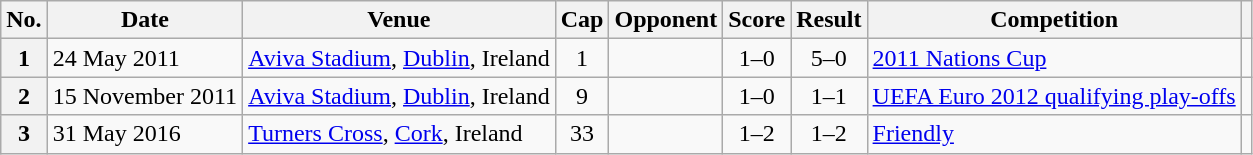<table class="wikitable plainrowheaders sortable">
<tr>
<th scope=col>No.</th>
<th scope=col data-sort-type=date>Date</th>
<th scope=col>Venue</th>
<th scope=col>Cap</th>
<th scope=col>Opponent</th>
<th scope=col>Score</th>
<th scope=col>Result</th>
<th scope=col>Competition</th>
<th scope=col class=unsortable></th>
</tr>
<tr>
<th scope=row style=text-align:center>1</th>
<td>24 May 2011</td>
<td><a href='#'>Aviva Stadium</a>, <a href='#'>Dublin</a>, Ireland</td>
<td align=center>1</td>
<td></td>
<td align=center>1–0</td>
<td align=center>5–0</td>
<td><a href='#'>2011 Nations Cup</a></td>
<td align=center></td>
</tr>
<tr>
<th scope=row style=text-align:center>2</th>
<td>15 November 2011</td>
<td><a href='#'>Aviva Stadium</a>, <a href='#'>Dublin</a>, Ireland</td>
<td align=center>9</td>
<td></td>
<td align=center>1–0</td>
<td align=center>1–1</td>
<td><a href='#'>UEFA Euro 2012 qualifying play-offs</a></td>
<td align=center></td>
</tr>
<tr>
<th scope=row style=text-align:center>3</th>
<td>31 May 2016</td>
<td><a href='#'>Turners Cross</a>, <a href='#'>Cork</a>, Ireland</td>
<td align=center>33</td>
<td></td>
<td align=center>1–2</td>
<td align=center>1–2</td>
<td><a href='#'>Friendly</a></td>
<td align=center></td>
</tr>
</table>
